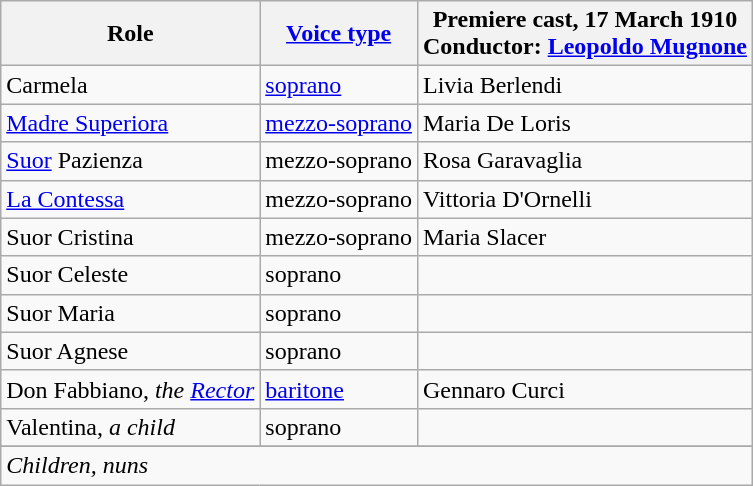<table class="wikitable">
<tr>
<th>Role</th>
<th><a href='#'>Voice type</a></th>
<th>Premiere cast, 17 March 1910<br>Conductor: <a href='#'>Leopoldo Mugnone</a></th>
</tr>
<tr>
<td>Carmela</td>
<td><a href='#'>soprano</a></td>
<td>Livia Berlendi</td>
</tr>
<tr>
<td><a href='#'>Madre Superiora</a></td>
<td><a href='#'>mezzo-soprano</a></td>
<td>Maria De Loris</td>
</tr>
<tr>
<td><a href='#'>Suor</a> Pazienza</td>
<td>mezzo-soprano</td>
<td>Rosa Garavaglia</td>
</tr>
<tr>
<td><a href='#'>La Contessa</a></td>
<td>mezzo-soprano</td>
<td>Vittoria D'Ornelli</td>
</tr>
<tr>
<td>Suor Cristina</td>
<td>mezzo-soprano</td>
<td>Maria Slacer</td>
</tr>
<tr>
<td>Suor Celeste</td>
<td>soprano</td>
<td></td>
</tr>
<tr>
<td>Suor Maria</td>
<td>soprano</td>
<td></td>
</tr>
<tr>
<td>Suor Agnese</td>
<td>soprano</td>
<td></td>
</tr>
<tr>
<td>Don Fabbiano, <em>the <a href='#'>Rector</a></em></td>
<td><a href='#'>baritone</a></td>
<td>Gennaro Curci</td>
</tr>
<tr>
<td>Valentina, <em>a child</em></td>
<td>soprano</td>
<td></td>
</tr>
<tr>
</tr>
<tr>
<td colspan="3"><em>Children, nuns</em></td>
</tr>
</table>
